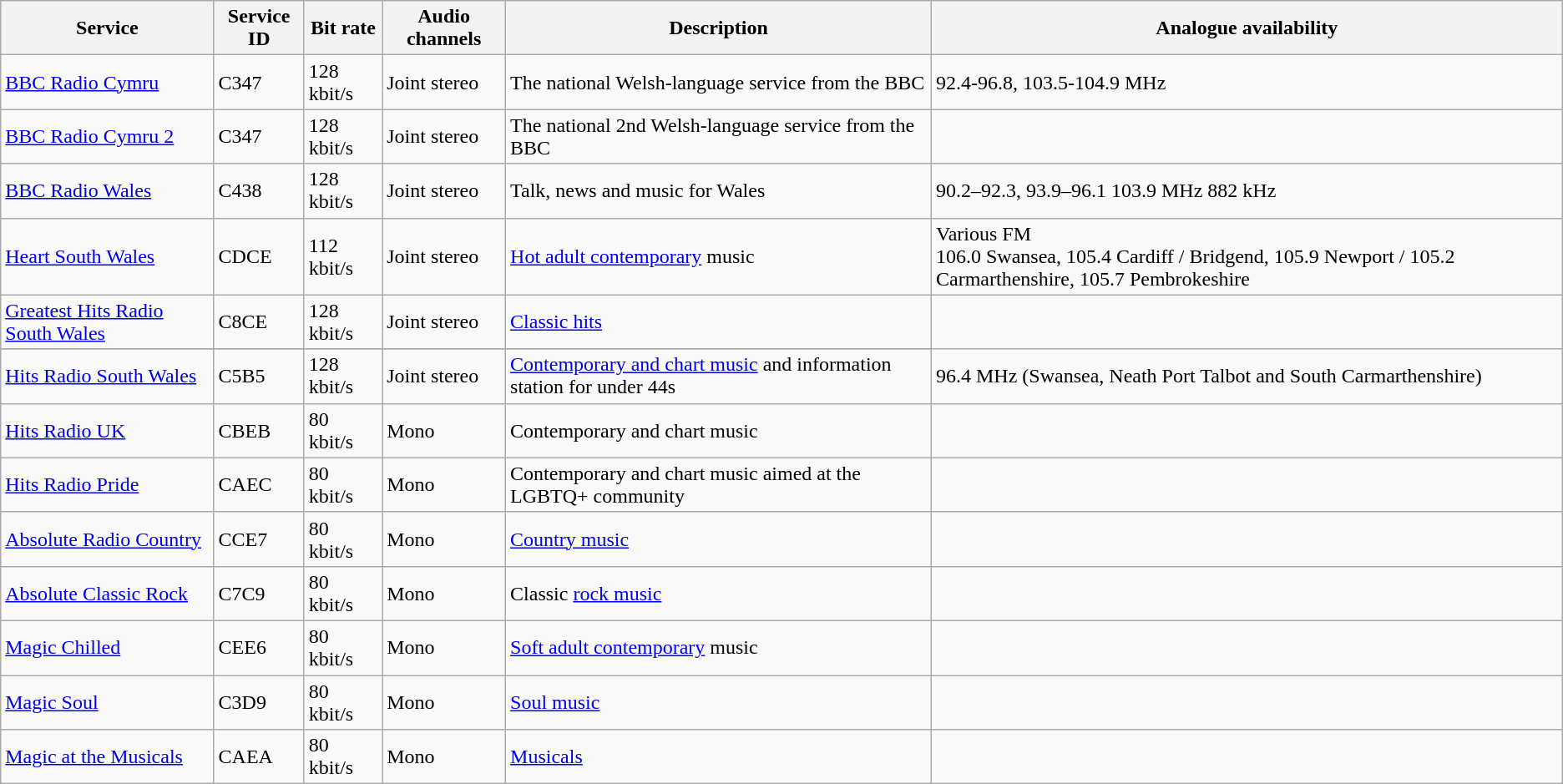<table class="wikitable sortable">
<tr>
<th>Service</th>
<th>Service ID</th>
<th>Bit rate</th>
<th>Audio channels</th>
<th>Description</th>
<th>Analogue availability</th>
</tr>
<tr>
<td><a href='#'>BBC Radio Cymru</a></td>
<td>C347</td>
<td>128 kbit/s</td>
<td>Joint stereo</td>
<td>The national Welsh-language service from the BBC</td>
<td>92.4-96.8, 103.5-104.9 MHz</td>
</tr>
<tr>
<td><a href='#'>BBC Radio Cymru 2</a></td>
<td>C347</td>
<td>128 kbit/s</td>
<td>Joint stereo</td>
<td>The national 2nd Welsh-language service from the BBC</td>
<td></td>
</tr>
<tr>
<td><a href='#'>BBC Radio Wales</a></td>
<td>C438</td>
<td>128 kbit/s</td>
<td>Joint stereo</td>
<td>Talk, news and music for Wales</td>
<td>90.2–92.3, 93.9–96.1 103.9 MHz 882 kHz</td>
</tr>
<tr>
<td><a href='#'>Heart South Wales</a></td>
<td>CDCE</td>
<td>112 kbit/s</td>
<td>Joint stereo</td>
<td><a href='#'>Hot adult contemporary</a> music</td>
<td>Various FM<br>106.0 Swansea, 105.4 Cardiff / Bridgend, 105.9 Newport / 105.2 Carmarthenshire, 105.7 Pembrokeshire</td>
</tr>
<tr>
<td><a href='#'>Greatest Hits Radio South Wales</a></td>
<td>C8CE</td>
<td>128 kbit/s</td>
<td>Joint stereo</td>
<td><a href='#'>Classic hits</a></td>
</tr>
<tr>
</tr>
<tr>
<td><a href='#'>Hits Radio South Wales</a></td>
<td>C5B5</td>
<td>128 kbit/s</td>
<td>Joint stereo</td>
<td><a href='#'>Contemporary and chart music</a> and information station for under 44s</td>
<td>96.4 MHz (Swansea, Neath Port Talbot and South Carmarthenshire)</td>
</tr>
<tr>
<td><a href='#'>Hits Radio UK</a></td>
<td>CBEB</td>
<td>80 kbit/s</td>
<td>Mono</td>
<td>Contemporary and chart music</td>
<td></td>
</tr>
<tr>
<td><a href='#'>Hits Radio Pride</a></td>
<td>CAEC</td>
<td>80 kbit/s</td>
<td>Mono</td>
<td>Contemporary and chart music aimed at the LGBTQ+ community</td>
<td></td>
</tr>
<tr>
<td><a href='#'>Absolute Radio Country</a></td>
<td>CCE7</td>
<td>80 kbit/s</td>
<td>Mono</td>
<td><a href='#'>Country music</a></td>
<td></td>
</tr>
<tr>
<td><a href='#'>Absolute Classic Rock</a></td>
<td>C7C9</td>
<td>80 kbit/s</td>
<td>Mono</td>
<td>Classic <a href='#'>rock music</a></td>
<td></td>
</tr>
<tr>
<td><a href='#'>Magic Chilled</a></td>
<td>CEE6</td>
<td>80 kbit/s</td>
<td>Mono</td>
<td><a href='#'>Soft adult contemporary</a> music</td>
<td></td>
</tr>
<tr>
<td><a href='#'>Magic Soul</a></td>
<td>C3D9</td>
<td>80 kbit/s</td>
<td>Mono</td>
<td><a href='#'>Soul music</a></td>
<td></td>
</tr>
<tr>
<td><a href='#'>Magic at the Musicals</a></td>
<td>CAEA</td>
<td>80 kbit/s</td>
<td>Mono</td>
<td><a href='#'>Musicals</a></td>
<td></td>
</tr>
</table>
